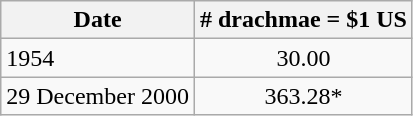<table class="wikitable">
<tr>
<th>Date</th>
<th align=center># drachmae = $1 US</th>
</tr>
<tr>
<td>1954</td>
<td align=center>30.00</td>
</tr>
<tr>
<td>29 December 2000</td>
<td align=center>363.28*</td>
</tr>
</table>
